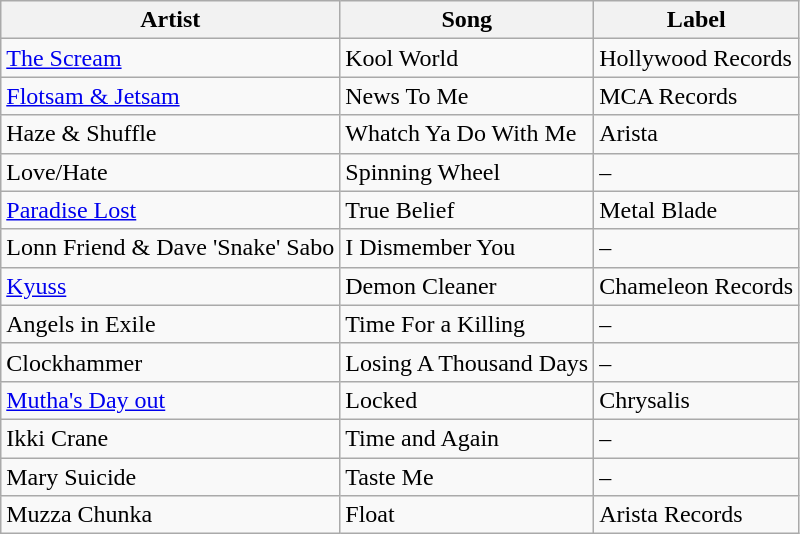<table class="wikitable">
<tr>
<th>Artist</th>
<th>Song</th>
<th>Label</th>
</tr>
<tr>
<td><a href='#'>The Scream</a></td>
<td>Kool World</td>
<td>Hollywood Records</td>
</tr>
<tr>
<td><a href='#'>Flotsam & Jetsam</a></td>
<td>News To Me</td>
<td>MCA Records</td>
</tr>
<tr>
<td>Haze & Shuffle</td>
<td>Whatch Ya Do With Me</td>
<td>Arista</td>
</tr>
<tr>
<td>Love/Hate</td>
<td>Spinning Wheel</td>
<td>–</td>
</tr>
<tr>
<td><a href='#'>Paradise Lost</a></td>
<td>True Belief</td>
<td>Metal Blade</td>
</tr>
<tr>
<td>Lonn Friend & Dave 'Snake' Sabo</td>
<td>I Dismember You</td>
<td>–</td>
</tr>
<tr>
<td><a href='#'>Kyuss</a></td>
<td>Demon Cleaner</td>
<td>Chameleon Records</td>
</tr>
<tr>
<td>Angels in Exile</td>
<td>Time For a Killing</td>
<td>–</td>
</tr>
<tr>
<td>Clockhammer</td>
<td>Losing A Thousand Days</td>
<td>–</td>
</tr>
<tr>
<td><a href='#'>Mutha's Day out</a></td>
<td>Locked</td>
<td>Chrysalis</td>
</tr>
<tr>
<td>Ikki Crane</td>
<td>Time and Again</td>
<td>–</td>
</tr>
<tr>
<td>Mary Suicide</td>
<td>Taste Me</td>
<td>–</td>
</tr>
<tr>
<td>Muzza Chunka</td>
<td>Float</td>
<td>Arista Records</td>
</tr>
</table>
